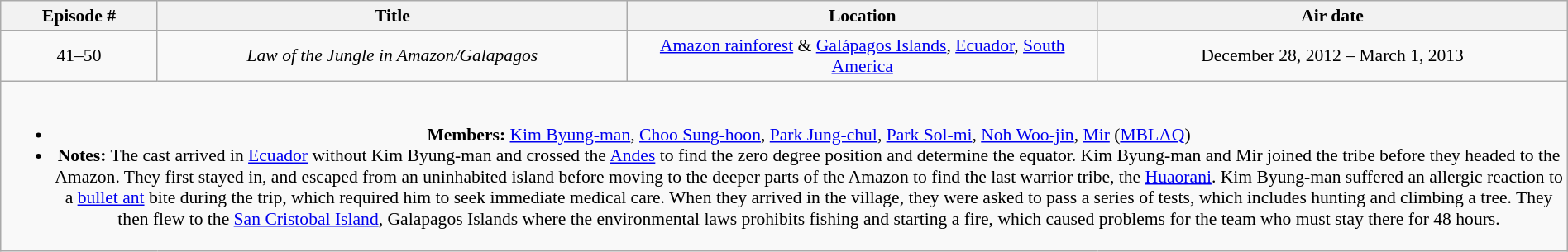<table class="wikitable" style="text-align:center; font-size:90%; width:100%;">
<tr>
<th width="10%">Episode #</th>
<th width="30%">Title</th>
<th width="30%">Location</th>
<th width="30%">Air date</th>
</tr>
<tr>
<td>41–50</td>
<td><em>Law of the Jungle in Amazon/Galapagos</em></td>
<td><a href='#'>Amazon rainforest</a> & <a href='#'>Galápagos Islands</a>, <a href='#'>Ecuador</a>, <a href='#'>South America</a></td>
<td>December 28, 2012 – March 1, 2013</td>
</tr>
<tr>
<td colspan="4"><br><ul><li><strong>Members:</strong> <a href='#'>Kim Byung-man</a>, <a href='#'>Choo Sung-hoon</a>, <a href='#'>Park Jung-chul</a>, <a href='#'>Park Sol-mi</a>, <a href='#'>Noh Woo-jin</a>, <a href='#'>Mir</a> (<a href='#'>MBLAQ</a>)</li><li><strong>Notes:</strong> The cast arrived in <a href='#'>Ecuador</a> without Kim Byung-man and crossed the <a href='#'>Andes</a> to find the zero degree position and determine the equator. Kim Byung-man and Mir joined the tribe before they headed to the Amazon. They first stayed in, and escaped from an uninhabited island before moving to the deeper parts of the Amazon to find the last warrior tribe, the <a href='#'>Huaorani</a>. Kim Byung-man suffered an allergic reaction to a <a href='#'>bullet ant</a> bite during the trip, which required him to seek immediate medical care. When they arrived in the village, they were asked to pass a series of tests, which includes hunting and climbing a tree. They then flew to the <a href='#'>San Cristobal Island</a>, Galapagos Islands where the environmental laws prohibits fishing and starting a fire, which caused problems for the team who must stay there for 48 hours.</li></ul></td>
</tr>
</table>
